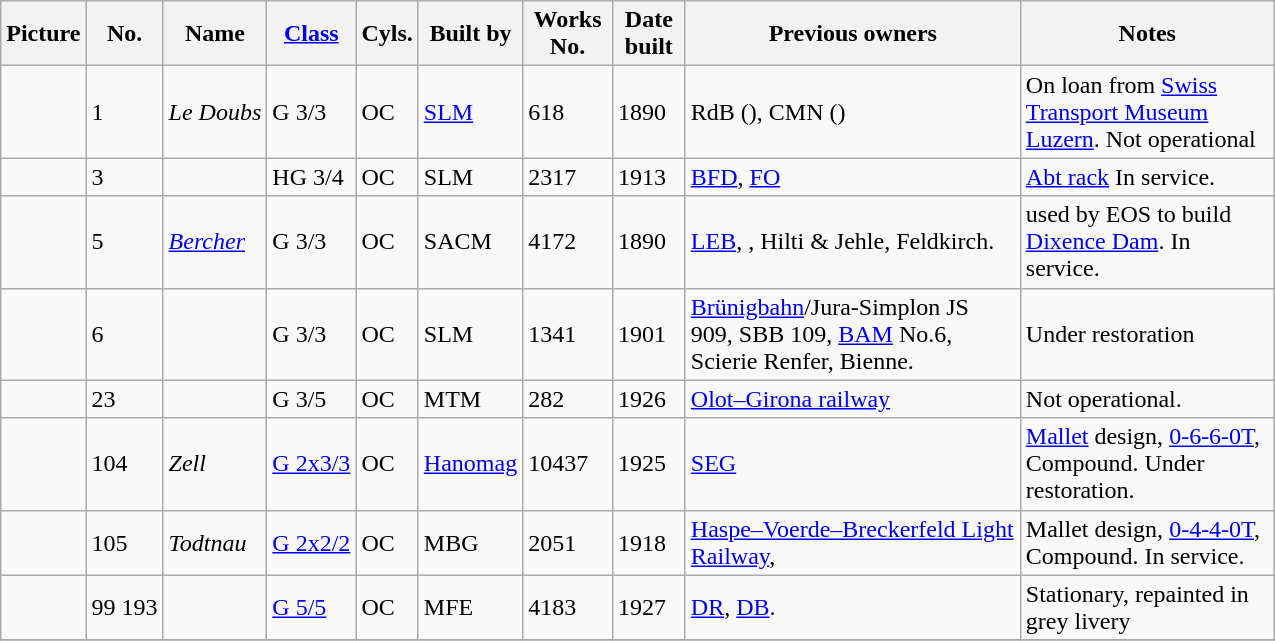<table class="wikitable" width="850">
<tr>
<th>Picture</th>
<th>No.</th>
<th>Name</th>
<th><a href='#'>Class</a></th>
<th>Cyls.</th>
<th>Built by</th>
<th>Works No.</th>
<th>Date built</th>
<th>Previous owners</th>
<th>Notes</th>
</tr>
<tr>
<td></td>
<td>1</td>
<td><em>Le Doubs</em></td>
<td>G 3/3</td>
<td>OC</td>
<td><a href='#'>SLM</a></td>
<td>618</td>
<td>1890</td>
<td>RdB (), CMN ()</td>
<td>On loan from <a href='#'>Swiss Transport Museum</a> <a href='#'>Luzern</a>. Not operational</td>
</tr>
<tr>
<td></td>
<td>3</td>
<td></td>
<td>HG 3/4</td>
<td>OC</td>
<td>SLM</td>
<td>2317</td>
<td>1913</td>
<td><a href='#'>BFD</a>, <a href='#'>FO</a></td>
<td><a href='#'>Abt rack</a> In service.</td>
</tr>
<tr>
<td></td>
<td>5</td>
<td><em><a href='#'>Bercher</a></em></td>
<td>G 3/3</td>
<td>OC</td>
<td>SACM</td>
<td>4172</td>
<td>1890</td>
<td><a href='#'>LEB</a>, , Hilti & Jehle, Feldkirch.</td>
<td>used by EOS to build <a href='#'>Dixence Dam</a>. In service.</td>
</tr>
<tr>
<td></td>
<td>6</td>
<td></td>
<td>G 3/3</td>
<td>OC</td>
<td>SLM</td>
<td>1341</td>
<td>1901</td>
<td><a href='#'>Brünigbahn</a>/Jura-Simplon JS 909, SBB 109, <a href='#'>BAM</a> No.6, Scierie Renfer, Bienne.</td>
<td>Under restoration</td>
</tr>
<tr>
<td></td>
<td>23</td>
<td></td>
<td>G 3/5</td>
<td>OC</td>
<td>MTM</td>
<td>282</td>
<td>1926</td>
<td><a href='#'>Olot–Girona railway</a></td>
<td>Not operational.</td>
</tr>
<tr>
<td></td>
<td>104</td>
<td><em>Zell</em></td>
<td><a href='#'>G 2x3/3</a></td>
<td>OC</td>
<td><a href='#'>Hanomag</a></td>
<td>10437</td>
<td>1925</td>
<td><a href='#'>SEG</a></td>
<td><a href='#'>Mallet</a> design, <a href='#'>0-6-6-0T</a>, Compound. Under restoration.</td>
</tr>
<tr>
<td></td>
<td>105</td>
<td><em>Todtnau</em></td>
<td><a href='#'>G 2x2/2</a></td>
<td>OC</td>
<td>MBG</td>
<td>2051</td>
<td>1918</td>
<td><a href='#'>Haspe–Voerde–Breckerfeld Light Railway</a>,</td>
<td>Mallet design, <a href='#'>0-4-4-0T</a>, Compound.  In service.</td>
</tr>
<tr>
<td></td>
<td>99 193</td>
<td></td>
<td><a href='#'>G 5/5</a></td>
<td>OC</td>
<td>MFE</td>
<td>4183</td>
<td>1927</td>
<td><a href='#'>DR</a>, <a href='#'>DB</a>.</td>
<td>Stationary, repainted in grey livery</td>
</tr>
<tr>
</tr>
</table>
